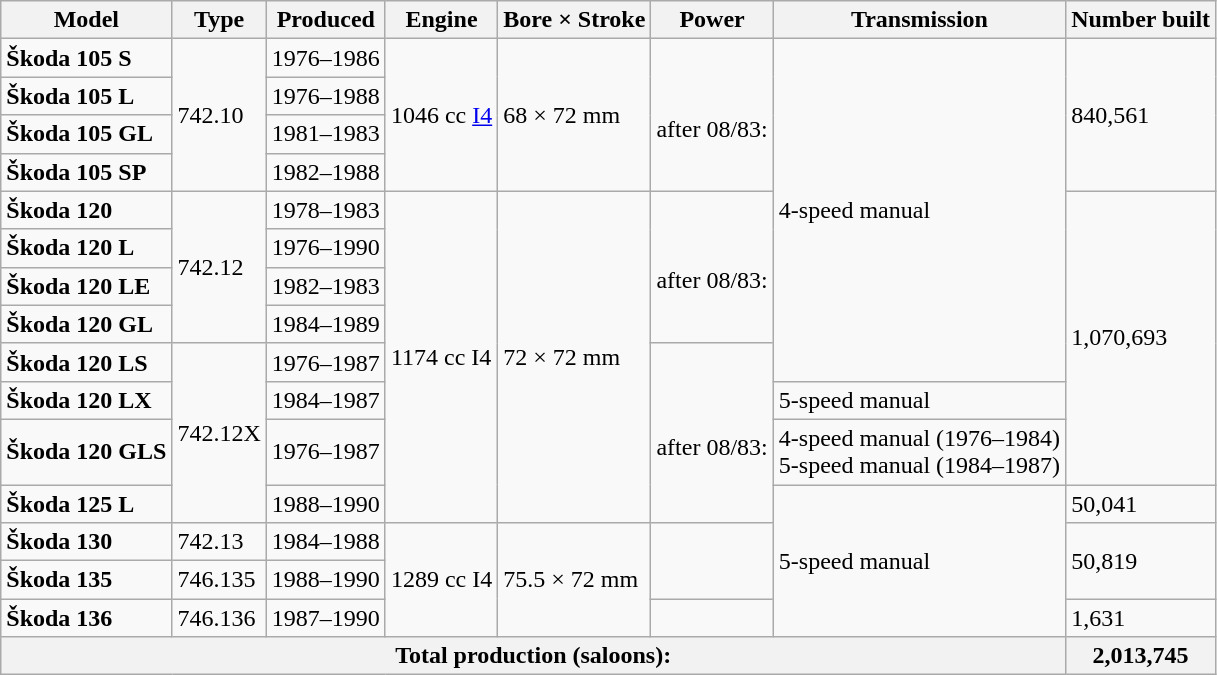<table class="wikitable">
<tr>
<th>Model</th>
<th>Type</th>
<th>Produced</th>
<th>Engine</th>
<th>Bore × Stroke</th>
<th>Power</th>
<th>Transmission</th>
<th>Number built</th>
</tr>
<tr>
<td><strong>Škoda 105 S</strong></td>
<td rowspan=4>742.10</td>
<td>1976–1986</td>
<td rowspan=4>1046 cc <a href='#'>I4</a></td>
<td rowspan=4>68 × 72 mm</td>
<td rowspan=4><br>after 08/83:<br></td>
<td rowspan=9>4-speed manual</td>
<td rowspan=4>840,561</td>
</tr>
<tr>
<td><strong>Škoda 105 L</strong></td>
<td>1976–1988</td>
</tr>
<tr>
<td><strong>Škoda 105 GL</strong></td>
<td>1981–1983</td>
</tr>
<tr>
<td><strong>Škoda 105 SP</strong></td>
<td>1982–1988</td>
</tr>
<tr>
<td><strong>Škoda 120</strong></td>
<td rowspan=4>742.12</td>
<td>1978–1983</td>
<td rowspan=8>1174 cc I4</td>
<td rowspan=8>72 × 72 mm</td>
<td rowspan=4><br>after 08/83:<br></td>
<td rowspan=7>1,070,693</td>
</tr>
<tr>
<td><strong>Škoda 120 L</strong></td>
<td>1976–1990</td>
</tr>
<tr>
<td><strong>Škoda 120 LE</strong></td>
<td>1982–1983</td>
</tr>
<tr>
<td><strong>Škoda 120 GL</strong></td>
<td>1984–1989</td>
</tr>
<tr>
<td><strong>Škoda 120 LS</strong></td>
<td rowspan=4>742.12X</td>
<td>1976–1987</td>
<td rowspan=4><br>after 08/83:<br></td>
</tr>
<tr>
<td><strong>Škoda 120 LX</strong></td>
<td>1984–1987</td>
<td>5-speed manual</td>
</tr>
<tr>
<td><strong>Škoda 120 GLS</strong></td>
<td>1976–1987</td>
<td>4-speed manual (1976–1984)<br>5-speed manual (1984–1987)</td>
</tr>
<tr>
<td><strong>Škoda 125 L</strong></td>
<td>1988–1990</td>
<td rowspan=4>5-speed manual</td>
<td>50,041</td>
</tr>
<tr>
<td><strong>Škoda 130</strong></td>
<td>742.13</td>
<td>1984–1988</td>
<td rowspan=3>1289 cc I4</td>
<td rowspan=3>75.5 × 72 mm</td>
<td rowspan=2></td>
<td rowspan=2>50,819</td>
</tr>
<tr>
<td><strong>Škoda 135</strong></td>
<td>746.135</td>
<td>1988–1990</td>
</tr>
<tr>
<td><strong>Škoda 136</strong></td>
<td>746.136</td>
<td>1987–1990</td>
<td></td>
<td>1,631</td>
</tr>
<tr>
<th colspan=7>Total production (saloons):</th>
<th>2,013,745</th>
</tr>
</table>
